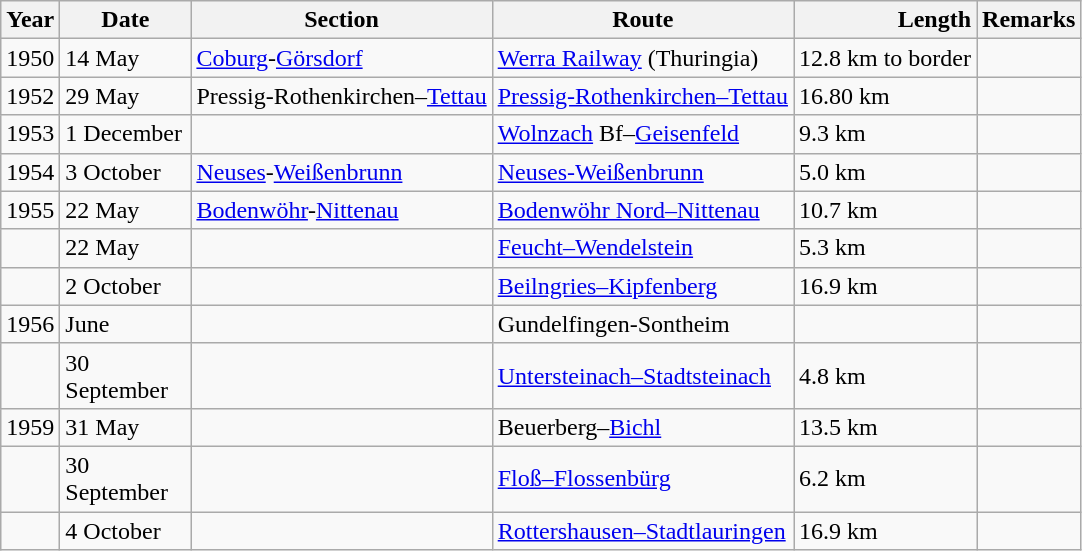<table class="wikitable sortable">
<tr class="hintergrundfarbe5" style="white-space:nowrap">
<th>Year</th>
<th style="width:80px;">Date</th>
<th>Section</th>
<th>Route</th>
<th style="text-align:right;">Length</th>
<th class="unsortable">Remarks</th>
</tr>
<tr>
<td>1950</td>
<td>14 May</td>
<td><a href='#'>Coburg</a>-<a href='#'>Görsdorf</a></td>
<td><a href='#'>Werra Railway</a> (Thuringia)</td>
<td>12.8 km to border</td>
<td></td>
</tr>
<tr>
<td>1952</td>
<td>29 May</td>
<td>Pressig-Rothenkirchen–<a href='#'>Tettau</a></td>
<td><a href='#'>Pressig-Rothenkirchen–Tettau</a></td>
<td>16.80 km</td>
<td></td>
</tr>
<tr>
<td>1953</td>
<td>1 December</td>
<td></td>
<td><a href='#'>Wolnzach</a> Bf–<a href='#'>Geisenfeld</a></td>
<td>9.3 km</td>
<td></td>
</tr>
<tr>
<td>1954</td>
<td>3 October</td>
<td><a href='#'>Neuses</a>-<a href='#'>Weißenbrunn</a></td>
<td><a href='#'>Neuses-Weißenbrunn</a></td>
<td>5.0 km</td>
<td></td>
</tr>
<tr>
<td>1955</td>
<td>22 May</td>
<td><a href='#'>Bodenwöhr</a>-<a href='#'>Nittenau</a></td>
<td><a href='#'>Bodenwöhr Nord–Nittenau</a></td>
<td>10.7 km</td>
<td></td>
</tr>
<tr>
<td></td>
<td>22 May</td>
<td></td>
<td><a href='#'>Feucht–Wendelstein</a></td>
<td>5.3 km</td>
<td></td>
</tr>
<tr>
<td></td>
<td>2 October</td>
<td></td>
<td><a href='#'>Beilngries–Kipfenberg</a></td>
<td>16.9 km</td>
<td></td>
</tr>
<tr>
<td>1956</td>
<td>June</td>
<td></td>
<td>Gundelfingen-Sontheim</td>
<td></td>
<td></td>
</tr>
<tr>
<td></td>
<td>30 September</td>
<td></td>
<td><a href='#'>Untersteinach–Stadtsteinach</a></td>
<td>4.8 km</td>
<td></td>
</tr>
<tr>
<td>1959</td>
<td>31 May</td>
<td></td>
<td>Beuerberg–<a href='#'>Bichl</a></td>
<td>13.5 km</td>
<td></td>
</tr>
<tr>
<td></td>
<td>30 September</td>
<td></td>
<td><a href='#'>Floß–Flossenbürg</a></td>
<td>6.2 km</td>
<td></td>
</tr>
<tr>
<td></td>
<td>4 October</td>
<td></td>
<td><a href='#'>Rottershausen–Stadtlauringen</a></td>
<td>16.9 km</td>
</tr>
</table>
